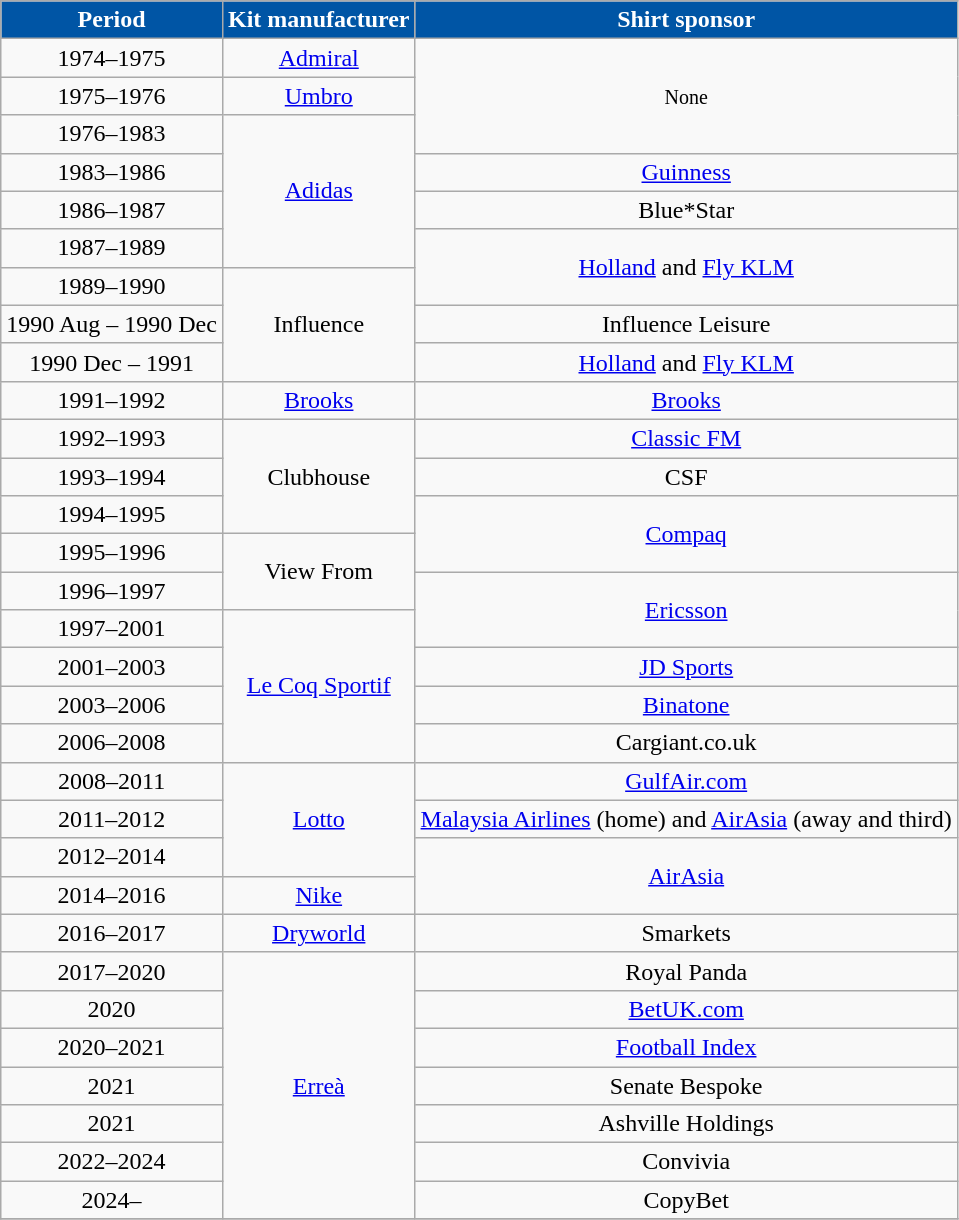<table class="wikitable" style="text-align:center">
<tr>
<th style="color:#fff;background:#0055a5">Period</th>
<th style="color:#fff;background:#0055a5">Kit manufacturer</th>
<th style="color:#fff;background:#0055a5">Shirt sponsor</th>
</tr>
<tr>
<td>1974–1975</td>
<td><a href='#'>Admiral</a></td>
<td rowspan="3"><small>None</small></td>
</tr>
<tr>
<td>1975–1976</td>
<td><a href='#'>Umbro</a></td>
</tr>
<tr>
<td>1976–1983</td>
<td rowspan="4"><a href='#'>Adidas</a></td>
</tr>
<tr>
<td>1983–1986</td>
<td><a href='#'>Guinness</a></td>
</tr>
<tr>
<td>1986–1987</td>
<td>Blue*Star</td>
</tr>
<tr>
<td>1987–1989</td>
<td rowspan="2"><a href='#'>Holland</a> and <a href='#'>Fly KLM</a></td>
</tr>
<tr>
<td>1989–1990</td>
<td rowspan="3">Influence</td>
</tr>
<tr>
<td>1990 Aug – 1990 Dec</td>
<td>Influence Leisure</td>
</tr>
<tr>
<td>1990 Dec – 1991</td>
<td><a href='#'>Holland</a> and <a href='#'>Fly KLM</a></td>
</tr>
<tr>
<td>1991–1992</td>
<td><a href='#'>Brooks</a></td>
<td><a href='#'>Brooks</a></td>
</tr>
<tr>
<td>1992–1993</td>
<td rowspan="3">Clubhouse</td>
<td><a href='#'>Classic FM</a></td>
</tr>
<tr>
<td>1993–1994</td>
<td>CSF</td>
</tr>
<tr>
<td>1994–1995</td>
<td rowspan="2"><a href='#'>Compaq</a></td>
</tr>
<tr>
<td>1995–1996</td>
<td rowspan="2">View From</td>
</tr>
<tr>
<td>1996–1997</td>
<td rowspan="2"><a href='#'>Ericsson</a></td>
</tr>
<tr>
<td>1997–2001</td>
<td rowspan="4"><a href='#'>Le Coq Sportif</a></td>
</tr>
<tr>
<td>2001–2003</td>
<td><a href='#'>JD Sports</a></td>
</tr>
<tr>
<td>2003–2006</td>
<td><a href='#'>Binatone</a></td>
</tr>
<tr>
<td>2006–2008</td>
<td>Cargiant.co.uk</td>
</tr>
<tr>
<td>2008–2011</td>
<td rowspan="3"><a href='#'>Lotto</a></td>
<td><a href='#'>GulfAir.com</a></td>
</tr>
<tr>
<td>2011–2012</td>
<td><a href='#'>Malaysia Airlines</a> (home) and <a href='#'>AirAsia</a> (away and third)</td>
</tr>
<tr>
<td>2012–2014</td>
<td rowspan="2"><a href='#'>AirAsia</a></td>
</tr>
<tr>
<td>2014–2016</td>
<td><a href='#'>Nike</a></td>
</tr>
<tr>
<td>2016–2017</td>
<td><a href='#'>Dryworld</a></td>
<td>Smarkets</td>
</tr>
<tr>
<td>2017–2020</td>
<td rowspan="7"><a href='#'>Erreà</a></td>
<td>Royal Panda</td>
</tr>
<tr>
<td>2020</td>
<td><a href='#'>BetUK.com</a></td>
</tr>
<tr>
<td>2020–2021</td>
<td><a href='#'>Football Index</a></td>
</tr>
<tr>
<td>2021</td>
<td>Senate Bespoke</td>
</tr>
<tr>
<td>2021</td>
<td>Ashville Holdings</td>
</tr>
<tr>
<td>2022–2024</td>
<td>Convivia</td>
</tr>
<tr>
<td>2024–</td>
<td>CopyBet</td>
</tr>
<tr>
</tr>
</table>
